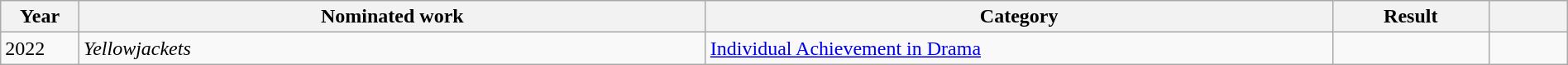<table class="wikitable" style="width:100%;">
<tr>
<th style="width:5%;">Year</th>
<th style="width:40%;">Nominated work</th>
<th style="width:40%;">Category</th>
<th style="width:10%;">Result</th>
<th style="width:5%;"></th>
</tr>
<tr>
<td>2022</td>
<td><em>Yellowjackets</em></td>
<td><a href='#'>Individual Achievement in Drama</a></td>
<td></td>
<td style="text-align:center;"></td>
</tr>
</table>
